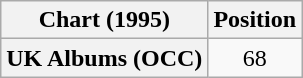<table class="wikitable plainrowheaders" style="text-align:center">
<tr>
<th scope="col">Chart (1995)</th>
<th scope="col">Position</th>
</tr>
<tr>
<th scope="row">UK Albums (OCC)</th>
<td>68</td>
</tr>
</table>
